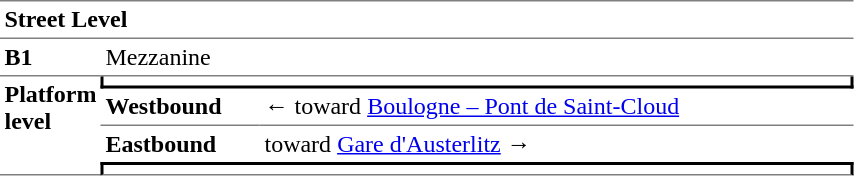<table cellspacing="0" cellpadding="3" border="0">
<tr>
<td colspan="3" data-darkreader-inline-border-top="" data-darkreader-inline-border-bottom="" style="border-bottom:solid 1px gray;border-top:solid 1px gray;" width="50" valign="top"><strong>Street Level</strong></td>
</tr>
<tr>
<td data-darkreader-inline-border-bottom="" style="border-bottom:solid 1px gray;" width="50" valign="top"><strong>B1</strong></td>
<td colspan="2" data-darkreader-inline-border-bottom="" style="border-bottom:solid 1px gray;" width="100" valign="top">Mezzanine</td>
</tr>
<tr>
<td rowspan="4" style="border-bottom:solid 1px gray;" width="50" valign="top"><strong>Platform level</strong></td>
<td colspan="2" style="border-right:solid 2px black;border-left:solid 2px black;border-bottom:solid 2px black;text-align:center;"></td>
</tr>
<tr>
<td style="border-bottom:solid 1px gray;" width="100"><strong>Westbound</strong></td>
<td style="border-bottom:solid 1px gray;" width="390">←   toward <a href='#'>Boulogne – Pont de Saint-Cloud</a> </td>
</tr>
<tr>
<td><strong>Eastbound</strong></td>
<td>   toward <a href='#'>Gare d'Austerlitz</a>  →</td>
</tr>
<tr>
<td colspan="2" style="border-top:solid 2px black;border-right:solid 2px black;border-left:solid 2px black;border-bottom:solid 1px gray;text-align:center;"></td>
</tr>
</table>
